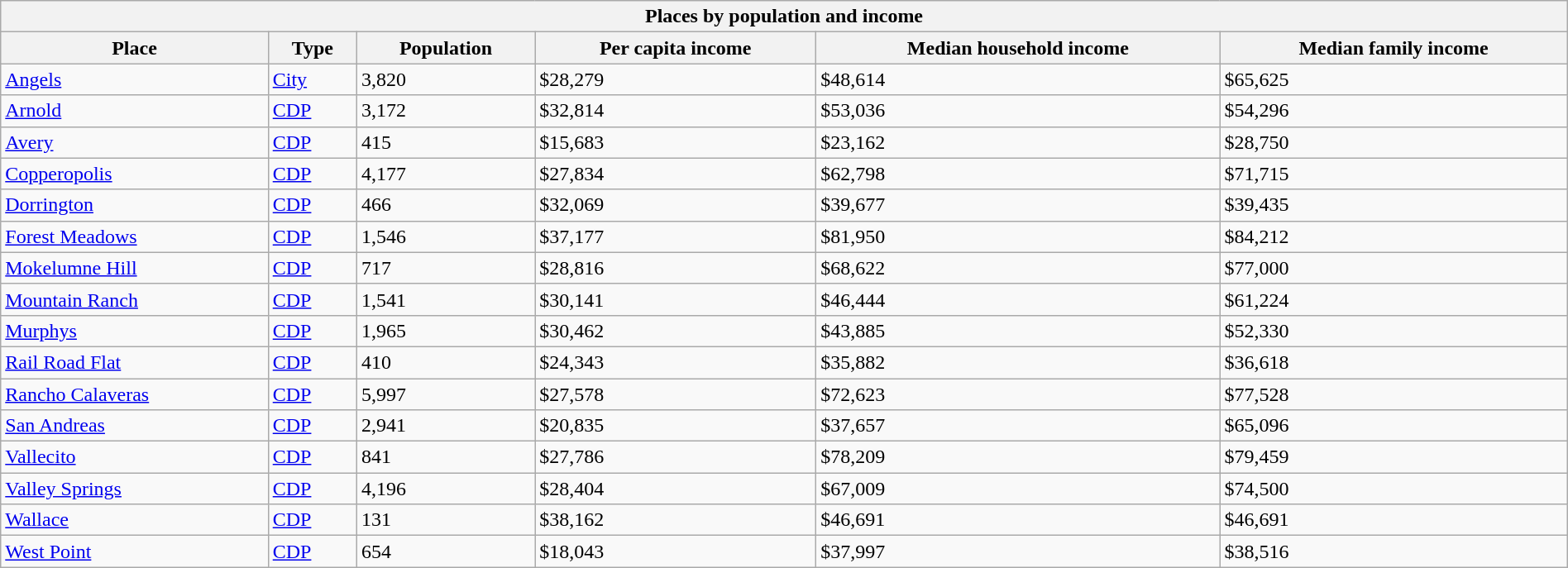<table class="wikitable collapsible collapsed sortable" style="width: 100%;">
<tr>
<th colspan="6">Places by population and income</th>
</tr>
<tr>
<th>Place</th>
<th>Type</th>
<th>Population</th>
<th data-sort-type="currency">Per capita income</th>
<th data-sort-type="currency">Median household income</th>
<th data-sort-type="currency">Median family income</th>
</tr>
<tr>
<td><a href='#'>Angels</a></td>
<td><a href='#'>City</a></td>
<td>3,820</td>
<td>$28,279</td>
<td>$48,614</td>
<td>$65,625</td>
</tr>
<tr>
<td><a href='#'>Arnold</a></td>
<td><a href='#'>CDP</a></td>
<td>3,172</td>
<td>$32,814</td>
<td>$53,036</td>
<td>$54,296</td>
</tr>
<tr>
<td><a href='#'>Avery</a></td>
<td><a href='#'>CDP</a></td>
<td>415</td>
<td>$15,683</td>
<td>$23,162</td>
<td>$28,750</td>
</tr>
<tr>
<td><a href='#'>Copperopolis</a></td>
<td><a href='#'>CDP</a></td>
<td>4,177</td>
<td>$27,834</td>
<td>$62,798</td>
<td>$71,715</td>
</tr>
<tr>
<td><a href='#'>Dorrington</a></td>
<td><a href='#'>CDP</a></td>
<td>466</td>
<td>$32,069</td>
<td>$39,677</td>
<td>$39,435</td>
</tr>
<tr>
<td><a href='#'>Forest Meadows</a></td>
<td><a href='#'>CDP</a></td>
<td>1,546</td>
<td>$37,177</td>
<td>$81,950</td>
<td>$84,212</td>
</tr>
<tr>
<td><a href='#'>Mokelumne Hill</a></td>
<td><a href='#'>CDP</a></td>
<td>717</td>
<td>$28,816</td>
<td>$68,622</td>
<td>$77,000</td>
</tr>
<tr>
<td><a href='#'>Mountain Ranch</a></td>
<td><a href='#'>CDP</a></td>
<td>1,541</td>
<td>$30,141</td>
<td>$46,444</td>
<td>$61,224</td>
</tr>
<tr>
<td><a href='#'>Murphys</a></td>
<td><a href='#'>CDP</a></td>
<td>1,965</td>
<td>$30,462</td>
<td>$43,885</td>
<td>$52,330</td>
</tr>
<tr>
<td><a href='#'>Rail Road Flat</a></td>
<td><a href='#'>CDP</a></td>
<td>410</td>
<td>$24,343</td>
<td>$35,882</td>
<td>$36,618</td>
</tr>
<tr>
<td><a href='#'>Rancho Calaveras</a></td>
<td><a href='#'>CDP</a></td>
<td>5,997</td>
<td>$27,578</td>
<td>$72,623</td>
<td>$77,528</td>
</tr>
<tr>
<td><a href='#'>San Andreas</a></td>
<td><a href='#'>CDP</a></td>
<td>2,941</td>
<td>$20,835</td>
<td>$37,657</td>
<td>$65,096</td>
</tr>
<tr>
<td><a href='#'>Vallecito</a></td>
<td><a href='#'>CDP</a></td>
<td>841</td>
<td>$27,786</td>
<td>$78,209</td>
<td>$79,459</td>
</tr>
<tr>
<td><a href='#'>Valley Springs</a></td>
<td><a href='#'>CDP</a></td>
<td>4,196</td>
<td>$28,404</td>
<td>$67,009</td>
<td>$74,500</td>
</tr>
<tr>
<td><a href='#'>Wallace</a></td>
<td><a href='#'>CDP</a></td>
<td>131</td>
<td>$38,162</td>
<td>$46,691</td>
<td>$46,691</td>
</tr>
<tr>
<td><a href='#'>West Point</a></td>
<td><a href='#'>CDP</a></td>
<td>654</td>
<td>$18,043</td>
<td>$37,997</td>
<td>$38,516</td>
</tr>
</table>
